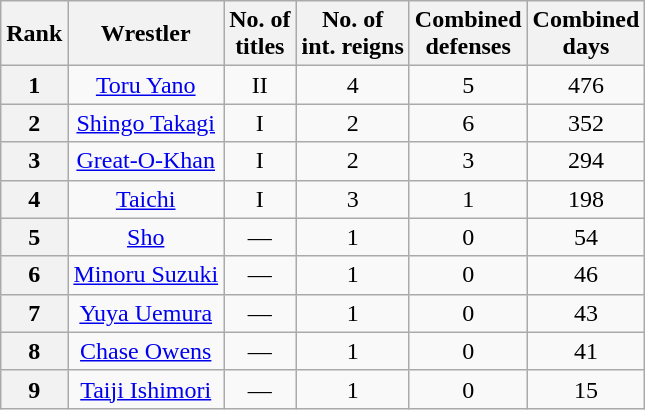<table class="wikitable sortable" style="text-align: center">
<tr>
<th>Rank</th>
<th>Wrestler</th>
<th>No. of<br>titles</th>
<th>No. of<br>int. reigns</th>
<th>Combined<br>defenses</th>
<th>Combined<br>days</th>
</tr>
<tr>
<th>1</th>
<td><a href='#'>Toru Yano</a></td>
<td>II</td>
<td>4</td>
<td>5</td>
<td>476</td>
</tr>
<tr>
<th>2</th>
<td><a href='#'>Shingo Takagi</a></td>
<td>I</td>
<td>2</td>
<td>6</td>
<td>352</td>
</tr>
<tr>
<th>3</th>
<td><a href='#'>Great-O-Khan</a></td>
<td>I</td>
<td>2</td>
<td>3</td>
<td>294</td>
</tr>
<tr>
<th>4</th>
<td><a href='#'>Taichi</a></td>
<td>I</td>
<td>3</td>
<td>1</td>
<td>198</td>
</tr>
<tr>
<th>5</th>
<td><a href='#'>Sho</a></td>
<td>—</td>
<td>1</td>
<td>0</td>
<td>54</td>
</tr>
<tr>
<th>6</th>
<td><a href='#'>Minoru Suzuki</a></td>
<td>—</td>
<td>1</td>
<td>0</td>
<td>46</td>
</tr>
<tr>
<th>7</th>
<td><a href='#'>Yuya Uemura</a></td>
<td>—</td>
<td>1</td>
<td>0</td>
<td>43</td>
</tr>
<tr>
<th>8</th>
<td><a href='#'>Chase Owens</a></td>
<td>—</td>
<td>1</td>
<td>0</td>
<td>41</td>
</tr>
<tr>
<th>9</th>
<td><a href='#'>Taiji Ishimori</a></td>
<td>—</td>
<td>1</td>
<td>0</td>
<td>15</td>
</tr>
</table>
